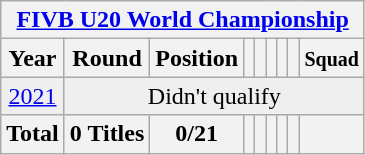<table class="wikitable" style="text-align: center;">
<tr>
<th colspan=9><a href='#'>FIVB U20 World Championship</a></th>
</tr>
<tr>
<th>Year</th>
<th>Round</th>
<th>Position</th>
<th></th>
<th></th>
<th></th>
<th></th>
<th></th>
<th><small>Squad</small></th>
</tr>
<tr bgcolor="efefef">
<td>  <a href='#'>2021</a></td>
<td colspan=9 rowspan=1>Didn't qualify</td>
</tr>
<tr>
<th>Total</th>
<th>0 Titles</th>
<th>0/21</th>
<th></th>
<th></th>
<th></th>
<th></th>
<th></th>
<th></th>
</tr>
</table>
